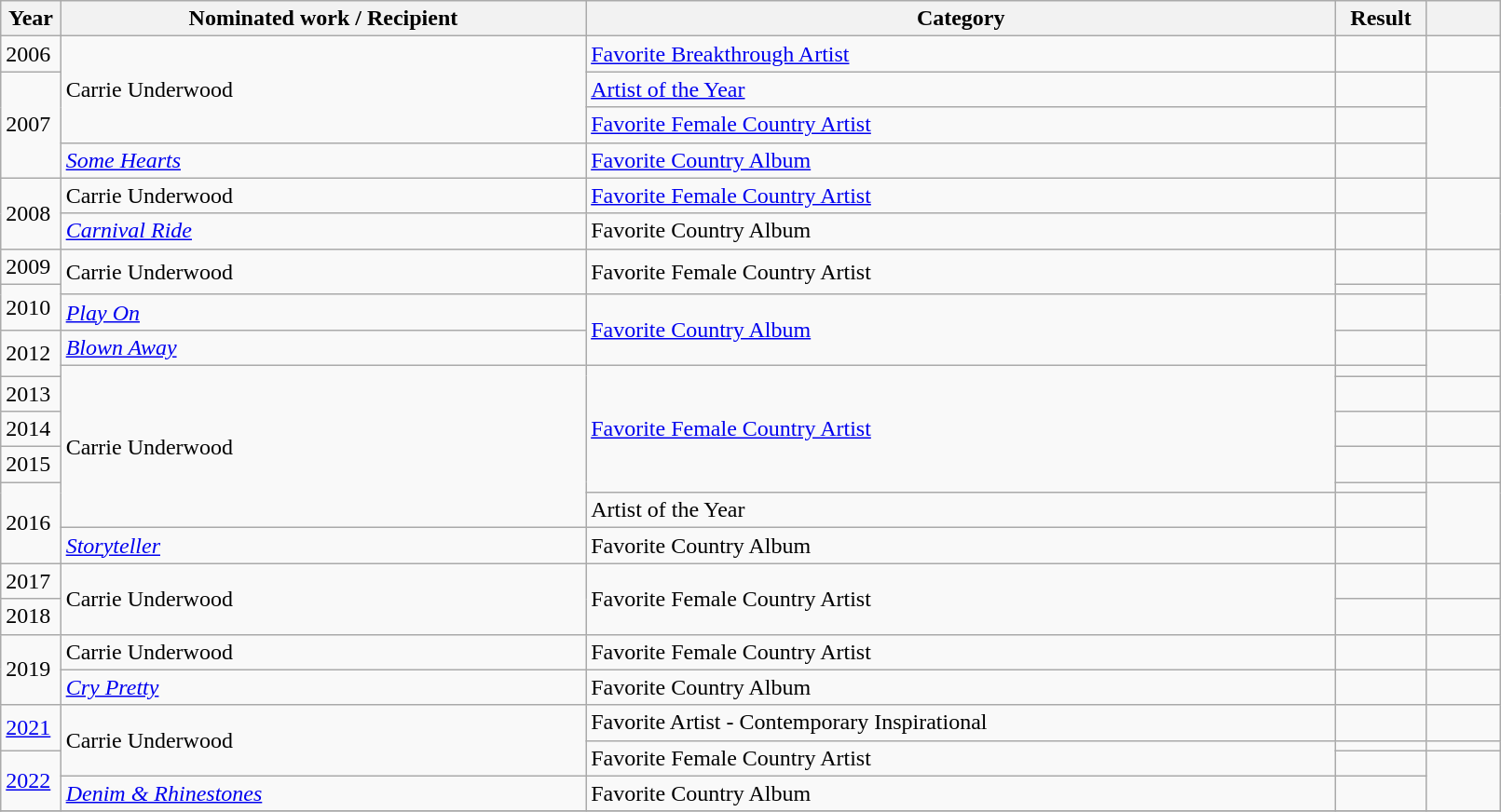<table class="wikitable plainrowheaders" style="width:85%;">
<tr>
<th scope="col" style="width:4%;">Year</th>
<th scope="col" style="width:35%;">Nominated work / Recipient</th>
<th scope="col" style="width:50%;">Category</th>
<th scope="col" style="width:6%;">Result</th>
<th scope="col" style="width:6%;"></th>
</tr>
<tr>
<td>2006</td>
<td rowspan=3>Carrie Underwood</td>
<td><a href='#'>Favorite Breakthrough Artist</a></td>
<td></td>
<td></td>
</tr>
<tr>
<td rowspan=3>2007</td>
<td><a href='#'>Artist of the Year</a></td>
<td></td>
<td rowspan=3></td>
</tr>
<tr>
<td><a href='#'>Favorite Female Country Artist</a></td>
<td></td>
</tr>
<tr>
<td><em><a href='#'>Some Hearts</a></em></td>
<td><a href='#'>Favorite Country Album</a></td>
<td></td>
</tr>
<tr>
<td rowspan=2>2008</td>
<td>Carrie Underwood</td>
<td><a href='#'>Favorite Female Country Artist</a></td>
<td></td>
<td rowspan=2></td>
</tr>
<tr>
<td><em><a href='#'>Carnival Ride</a></em></td>
<td>Favorite Country Album</td>
<td></td>
</tr>
<tr>
<td>2009</td>
<td rowspan=2>Carrie Underwood</td>
<td rowspan=2>Favorite Female Country Artist</td>
<td></td>
<td></td>
</tr>
<tr>
<td rowspan=2>2010</td>
<td></td>
<td rowspan=2></td>
</tr>
<tr>
<td><em><a href='#'>Play On</a></em></td>
<td rowspan=2><a href='#'>Favorite Country Album</a></td>
<td></td>
</tr>
<tr>
<td rowspan=2>2012</td>
<td><em><a href='#'>Blown Away</a></em></td>
<td></td>
<td rowspan=2></td>
</tr>
<tr>
<td rowspan="6">Carrie Underwood</td>
<td rowspan="5"><a href='#'>Favorite Female Country Artist</a></td>
<td></td>
</tr>
<tr>
<td>2013</td>
<td></td>
<td></td>
</tr>
<tr>
<td>2014</td>
<td></td>
<td></td>
</tr>
<tr>
<td>2015</td>
<td></td>
<td></td>
</tr>
<tr>
<td rowspan=3>2016</td>
<td></td>
<td rowspan=3></td>
</tr>
<tr>
<td>Artist of the Year</td>
<td></td>
</tr>
<tr>
<td rowspan=1><em><a href='#'>Storyteller</a></em></td>
<td rowspan=1>Favorite Country Album</td>
<td></td>
</tr>
<tr>
<td>2017</td>
<td rowspan=2>Carrie Underwood</td>
<td rowspan=2>Favorite Female Country Artist</td>
<td></td>
<td></td>
</tr>
<tr>
<td>2018</td>
<td></td>
<td></td>
</tr>
<tr>
<td rowspan=2>2019</td>
<td>Carrie Underwood</td>
<td>Favorite Female Country Artist</td>
<td></td>
<td></td>
</tr>
<tr>
<td><em><a href='#'>Cry Pretty</a></em></td>
<td>Favorite Country Album</td>
<td></td>
<td></td>
</tr>
<tr>
<td rowspan=2><a href='#'>2021</a></td>
<td rowspan=3>Carrie Underwood</td>
<td>Favorite Artist - Contemporary Inspirational</td>
<td></td>
<td></td>
</tr>
<tr>
<td rowspan=2>Favorite Female Country Artist</td>
<td></td>
<td></td>
</tr>
<tr>
<td rowspan=2><a href='#'>2022</a></td>
<td></td>
<td rowspan=2></td>
</tr>
<tr>
<td><em><a href='#'>Denim & Rhinestones</a></em></td>
<td>Favorite Country Album</td>
<td></td>
</tr>
<tr>
</tr>
</table>
